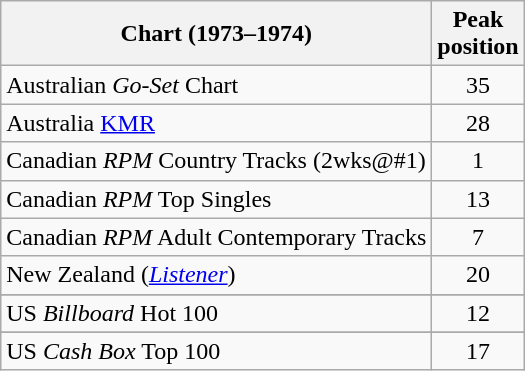<table class="wikitable sortable">
<tr>
<th align="left">Chart (1973–1974)</th>
<th align="center">Peak<br>position</th>
</tr>
<tr>
<td>Australian <em>Go-Set</em> Chart</td>
<td align="center">35</td>
</tr>
<tr>
<td>Australia <a href='#'>KMR</a></td>
<td align="center">28</td>
</tr>
<tr>
<td>Canadian <em>RPM</em> Country Tracks (2wks@#1)</td>
<td align="center">1</td>
</tr>
<tr>
<td>Canadian <em>RPM</em> Top Singles</td>
<td align="center">13</td>
</tr>
<tr>
<td>Canadian <em>RPM</em> Adult Contemporary Tracks</td>
<td align="center">7</td>
</tr>
<tr>
<td>New Zealand (<em><a href='#'>Listener</a></em>)</td>
<td style="text-align:center;">20</td>
</tr>
<tr>
</tr>
<tr>
<td>US <em>Billboard</em> Hot 100</td>
<td align="center">12</td>
</tr>
<tr>
</tr>
<tr>
<td>US <em>Cash Box</em> Top 100</td>
<td style="text-align:center;">17</td>
</tr>
</table>
